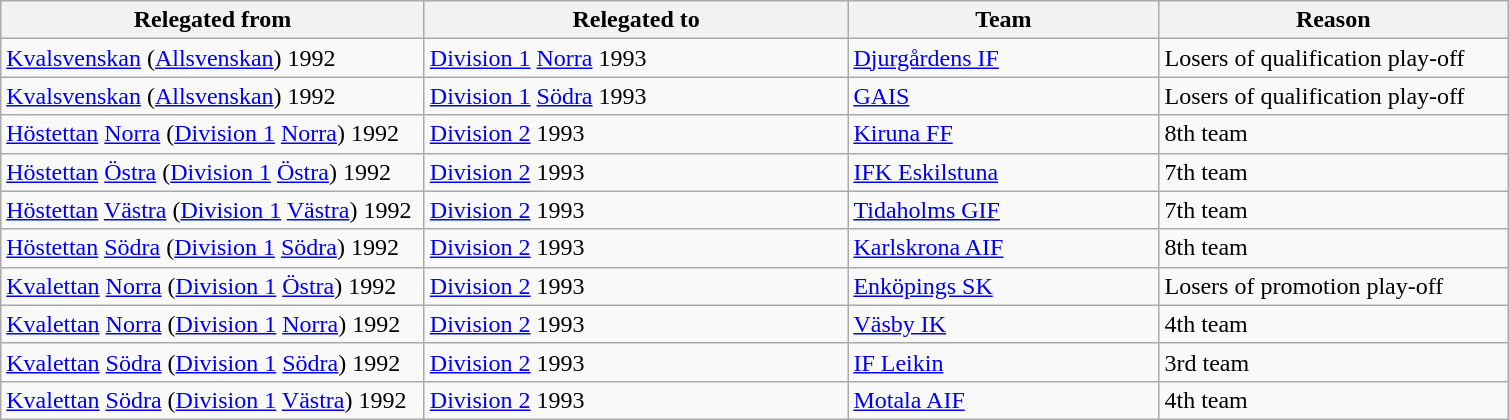<table class="wikitable" style="text-align: left">
<tr>
<th style="width: 275px;">Relegated from</th>
<th style="width: 275px;">Relegated to</th>
<th style="width: 200px;">Team</th>
<th style="width: 225px;">Reason</th>
</tr>
<tr>
<td><a href='#'>Kvalsvenskan</a> (<a href='#'>Allsvenskan</a>) 1992</td>
<td><a href='#'>Division 1</a> <a href='#'>Norra</a> 1993</td>
<td><a href='#'>Djurgårdens IF</a></td>
<td>Losers of qualification play-off</td>
</tr>
<tr>
<td><a href='#'>Kvalsvenskan</a> (<a href='#'>Allsvenskan</a>) 1992</td>
<td><a href='#'>Division 1</a> <a href='#'>Södra</a> 1993</td>
<td><a href='#'>GAIS</a></td>
<td>Losers of qualification play-off</td>
</tr>
<tr>
<td><a href='#'>Höstettan</a> <a href='#'>Norra</a> (<a href='#'>Division 1</a> <a href='#'>Norra</a>) 1992</td>
<td><a href='#'>Division 2</a> 1993</td>
<td><a href='#'>Kiruna FF</a></td>
<td>8th team</td>
</tr>
<tr>
<td><a href='#'>Höstettan</a> <a href='#'>Östra</a> (<a href='#'>Division 1</a> <a href='#'>Östra</a>) 1992</td>
<td><a href='#'>Division 2</a> 1993</td>
<td><a href='#'>IFK Eskilstuna</a></td>
<td>7th team</td>
</tr>
<tr>
<td><a href='#'>Höstettan</a> <a href='#'>Västra</a> (<a href='#'>Division 1</a> <a href='#'>Västra</a>) 1992</td>
<td><a href='#'>Division 2</a> 1993</td>
<td><a href='#'>Tidaholms GIF</a></td>
<td>7th team</td>
</tr>
<tr>
<td><a href='#'>Höstettan</a> <a href='#'>Södra</a> (<a href='#'>Division 1</a> <a href='#'>Södra</a>) 1992</td>
<td><a href='#'>Division 2</a> 1993</td>
<td><a href='#'>Karlskrona AIF</a></td>
<td>8th team</td>
</tr>
<tr>
<td><a href='#'>Kvalettan</a> <a href='#'>Norra</a> (<a href='#'>Division 1</a> <a href='#'>Östra</a>) 1992</td>
<td><a href='#'>Division 2</a> 1993</td>
<td><a href='#'>Enköpings SK</a></td>
<td>Losers of promotion play-off</td>
</tr>
<tr>
<td><a href='#'>Kvalettan</a> <a href='#'>Norra</a> (<a href='#'>Division 1</a> <a href='#'>Norra</a>) 1992</td>
<td><a href='#'>Division 2</a> 1993</td>
<td><a href='#'>Väsby IK</a></td>
<td>4th team</td>
</tr>
<tr>
<td><a href='#'>Kvalettan</a> <a href='#'>Södra</a> (<a href='#'>Division 1</a> <a href='#'>Södra</a>) 1992</td>
<td><a href='#'>Division 2</a> 1993</td>
<td><a href='#'>IF Leikin</a></td>
<td>3rd team</td>
</tr>
<tr>
<td><a href='#'>Kvalettan</a> <a href='#'>Södra</a> (<a href='#'>Division 1</a> <a href='#'>Västra</a>) 1992</td>
<td><a href='#'>Division 2</a> 1993</td>
<td><a href='#'>Motala AIF</a></td>
<td>4th team</td>
</tr>
</table>
